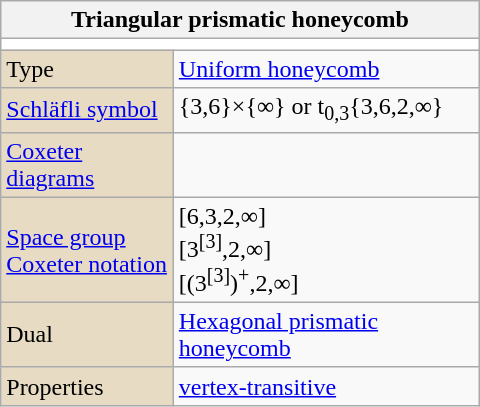<table class="wikitable" align="right" style="margin-left:10px" width="320">
<tr>
<th bgcolor=#e7dcc3 colspan=2>Triangular prismatic honeycomb</th>
</tr>
<tr>
<td bgcolor=#ffffff align=center colspan=2></td>
</tr>
<tr>
<td bgcolor=#e7dcc3>Type</td>
<td><a href='#'>Uniform honeycomb</a></td>
</tr>
<tr>
<td bgcolor=#e7dcc3><a href='#'>Schläfli symbol</a></td>
<td>{3,6}×{∞} or t<sub>0,3</sub>{3,6,2,∞}</td>
</tr>
<tr>
<td bgcolor=#e7dcc3><a href='#'>Coxeter diagrams</a></td>
<td><br><br></td>
</tr>
<tr>
<td bgcolor=#e7dcc3><a href='#'>Space group</a><br><a href='#'>Coxeter notation</a></td>
<td>[6,3,2,∞]<br>[3<sup>[3]</sup>,2,∞]<br>[(3<sup>[3]</sup>)<sup>+</sup>,2,∞]</td>
</tr>
<tr>
<td bgcolor=#e7dcc3>Dual</td>
<td><a href='#'>Hexagonal prismatic honeycomb</a></td>
</tr>
<tr>
<td bgcolor=#e7dcc3>Properties</td>
<td><a href='#'>vertex-transitive</a></td>
</tr>
</table>
